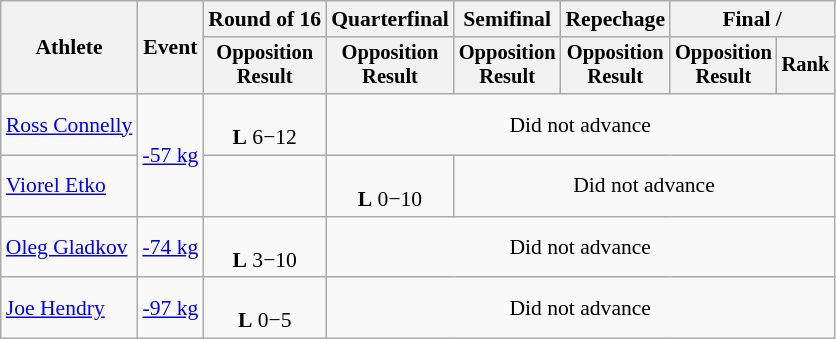<table class="wikitable" style="font-size:90%;">
<tr>
<th rowspan=2>Athlete</th>
<th rowspan=2>Event</th>
<th>Round of 16</th>
<th>Quarterfinal</th>
<th>Semifinal</th>
<th>Repechage</th>
<th colspan=2>Final / </th>
</tr>
<tr style="font-size: 95%">
<th>Opposition<br>Result</th>
<th>Opposition<br>Result</th>
<th>Opposition<br>Result</th>
<th>Opposition<br>Result</th>
<th>Opposition<br>Result</th>
<th>Rank</th>
</tr>
<tr align=center>
<td align=left><a href='#'>Ross Connelly</a></td>
<td style="text-align:left;" rowspan="2"><a href='#'>-57 kg</a></td>
<td><br><strong>L</strong> 6−12</td>
<td colspan=5>Did not advance</td>
</tr>
<tr align=center>
<td align=left><a href='#'>Viorel Etko</a></td>
<td></td>
<td><br><strong>L</strong> 0−10</td>
<td colspan=4>Did not advance</td>
</tr>
<tr align=center>
<td align=left><a href='#'>Oleg Gladkov</a></td>
<td align=left><a href='#'>-74 kg</a></td>
<td><br><strong>L</strong> 3−10</td>
<td colspan=5>Did not advance</td>
</tr>
<tr align=center>
<td align=left><a href='#'>Joe Hendry</a></td>
<td align=left><a href='#'>-97 kg</a></td>
<td><br> <strong>L</strong> 0−5</td>
<td colspan=5>Did not advance</td>
</tr>
</table>
